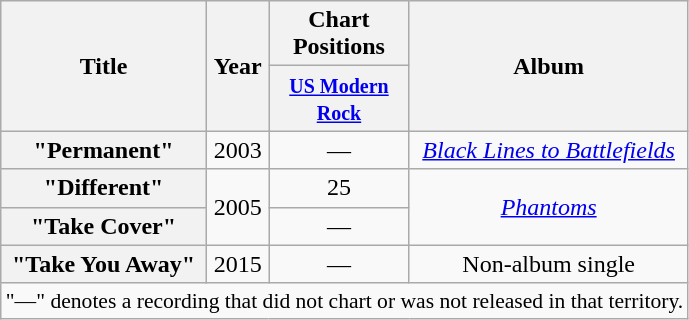<table class="wikitable plainrowheaders" style="text-align:center;">
<tr>
<th rowspan="2">Title</th>
<th rowspan="2">Year</th>
<th>Chart Positions</th>
<th rowspan="2">Album</th>
</tr>
<tr>
<th width="86"><small><a href='#'>US Modern Rock</a></small></th>
</tr>
<tr>
<th scope="row">"Permanent"</th>
<td>2003</td>
<td>—</td>
<td><em><a href='#'>Black Lines to Battlefields</a></em></td>
</tr>
<tr>
<th scope="row">"Different"</th>
<td rowspan="2">2005</td>
<td>25</td>
<td rowspan="2"><em><a href='#'>Phantoms</a></em></td>
</tr>
<tr>
<th scope="row">"Take Cover"</th>
<td>—</td>
</tr>
<tr>
<th scope="row">"Take You Away"</th>
<td>2015</td>
<td>—</td>
<td>Non-album single</td>
</tr>
<tr>
<td colspan="4" style="font-size:90%">"—" denotes a recording that did not chart or was not released in that territory.</td>
</tr>
</table>
